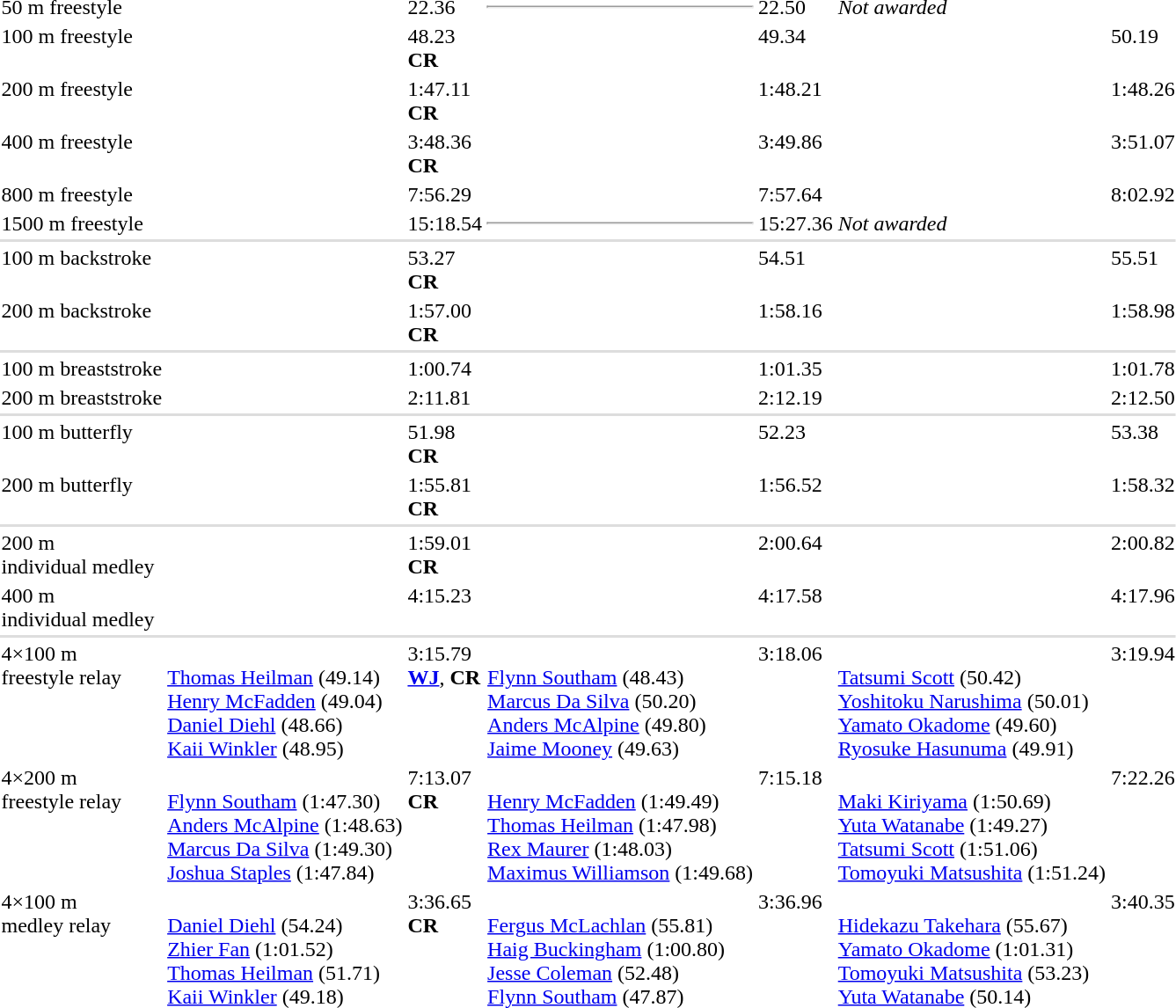<table>
<tr valign="top">
<td>50 m freestyle</td>
<td></td>
<td>22.36</td>
<td><hr></td>
<td>22.50</td>
<td colspan=2><em>Not awarded</em></td>
</tr>
<tr valign="top">
<td>100 m freestyle</td>
<td></td>
<td>48.23<br><strong>CR</strong></td>
<td></td>
<td>49.34</td>
<td></td>
<td>50.19</td>
</tr>
<tr valign="top">
<td>200 m freestyle</td>
<td></td>
<td>1:47.11<br><strong>CR</strong></td>
<td></td>
<td>1:48.21</td>
<td></td>
<td>1:48.26</td>
</tr>
<tr valign="top">
<td>400 m freestyle</td>
<td></td>
<td>3:48.36<br><strong>CR</strong></td>
<td></td>
<td>3:49.86</td>
<td></td>
<td>3:51.07</td>
</tr>
<tr valign="top">
<td>800 m freestyle</td>
<td></td>
<td>7:56.29</td>
<td></td>
<td>7:57.64</td>
<td></td>
<td>8:02.92</td>
</tr>
<tr valign="top">
<td>1500 m freestyle</td>
<td></td>
<td>15:18.54</td>
<td><hr></td>
<td>15:27.36</td>
<td colspan=2><em>Not awarded</em></td>
</tr>
<tr bgcolor=#DDDDDD>
<td colspan=7></td>
</tr>
<tr valign="top">
<td>100 m backstroke</td>
<td></td>
<td>53.27<br><strong>CR</strong></td>
<td></td>
<td>54.51</td>
<td></td>
<td>55.51</td>
</tr>
<tr valign="top">
<td>200 m backstroke</td>
<td></td>
<td>1:57.00<br><strong>CR</strong></td>
<td></td>
<td>1:58.16</td>
<td></td>
<td>1:58.98</td>
</tr>
<tr bgcolor=#DDDDDD>
<td colspan=7></td>
</tr>
<tr valign="top">
<td>100 m breaststroke</td>
<td></td>
<td>1:00.74</td>
<td></td>
<td>1:01.35</td>
<td></td>
<td>1:01.78</td>
</tr>
<tr valign="top">
<td>200 m breaststroke</td>
<td></td>
<td>2:11.81</td>
<td></td>
<td>2:12.19</td>
<td></td>
<td>2:12.50</td>
</tr>
<tr bgcolor=#DDDDDD>
<td colspan=7></td>
</tr>
<tr valign="top">
<td>100 m butterfly</td>
<td></td>
<td>51.98<br><strong>CR</strong></td>
<td></td>
<td>52.23</td>
<td></td>
<td>53.38</td>
</tr>
<tr valign="top">
<td>200 m butterfly</td>
<td></td>
<td>1:55.81<br><strong>CR</strong></td>
<td></td>
<td>1:56.52</td>
<td></td>
<td>1:58.32</td>
</tr>
<tr bgcolor=#DDDDDD>
<td colspan=7></td>
</tr>
<tr valign="top">
<td>200 m<br>individual medley</td>
<td></td>
<td>1:59.01<br><strong>CR</strong></td>
<td></td>
<td>2:00.64</td>
<td></td>
<td>2:00.82</td>
</tr>
<tr valign="top">
<td>400 m<br>individual medley</td>
<td></td>
<td>4:15.23</td>
<td></td>
<td>4:17.58</td>
<td></td>
<td>4:17.96</td>
</tr>
<tr bgcolor=#DDDDDD>
<td colspan=7></td>
</tr>
<tr valign="top">
<td>4×100 m<br>freestyle relay</td>
<td><br><a href='#'>Thomas Heilman</a> (49.14)<br><a href='#'>Henry McFadden</a> (49.04)<br><a href='#'>Daniel Diehl</a> (48.66)<br><a href='#'>Kaii Winkler</a> (48.95)</td>
<td>3:15.79<br><strong><a href='#'>WJ</a></strong>, <strong>CR</strong></td>
<td><br><a href='#'>Flynn Southam</a> (48.43)<br><a href='#'>Marcus Da Silva</a> (50.20)<br><a href='#'>Anders McAlpine</a> (49.80)<br><a href='#'>Jaime Mooney</a> (49.63)</td>
<td>3:18.06</td>
<td><br><a href='#'>Tatsumi Scott</a> (50.42)<br><a href='#'>Yoshitoku Narushima</a> (50.01)<br><a href='#'>Yamato Okadome</a> (49.60)<br><a href='#'>Ryosuke Hasunuma</a> (49.91)</td>
<td>3:19.94</td>
</tr>
<tr valign="top">
<td>4×200 m<br>freestyle relay</td>
<td><br><a href='#'>Flynn Southam</a> (1:47.30)<br><a href='#'>Anders McAlpine</a> (1:48.63)<br><a href='#'>Marcus Da Silva</a> (1:49.30)<br><a href='#'>Joshua Staples</a> (1:47.84)</td>
<td>7:13.07<br><strong>CR</strong></td>
<td><br><a href='#'>Henry McFadden</a> (1:49.49)<br><a href='#'>Thomas Heilman</a> (1:47.98)<br><a href='#'>Rex Maurer</a> (1:48.03)<br><a href='#'>Maximus Williamson</a> (1:49.68)</td>
<td>7:15.18</td>
<td><br><a href='#'>Maki Kiriyama</a> (1:50.69)<br><a href='#'>Yuta Watanabe</a> (1:49.27)<br><a href='#'>Tatsumi Scott</a> (1:51.06)<br><a href='#'>Tomoyuki Matsushita</a> (1:51.24)</td>
<td>7:22.26</td>
</tr>
<tr valign="top">
<td>4×100 m<br>medley relay</td>
<td><br><a href='#'>Daniel Diehl</a> (54.24)<br><a href='#'>Zhier Fan</a> (1:01.52)<br><a href='#'>Thomas Heilman</a> (51.71)<br><a href='#'>Kaii Winkler</a> (49.18)</td>
<td>3:36.65<br><strong>CR</strong></td>
<td><br><a href='#'>Fergus McLachlan</a> (55.81)<br><a href='#'>Haig Buckingham</a> (1:00.80)<br><a href='#'>Jesse Coleman</a> (52.48)<br><a href='#'>Flynn Southam</a> (47.87)</td>
<td>3:36.96</td>
<td><br><a href='#'>Hidekazu Takehara</a> (55.67)<br><a href='#'>Yamato Okadome</a> (1:01.31)<br><a href='#'>Tomoyuki Matsushita</a> (53.23)<br><a href='#'>Yuta Watanabe</a> (50.14)</td>
<td>3:40.35</td>
</tr>
</table>
